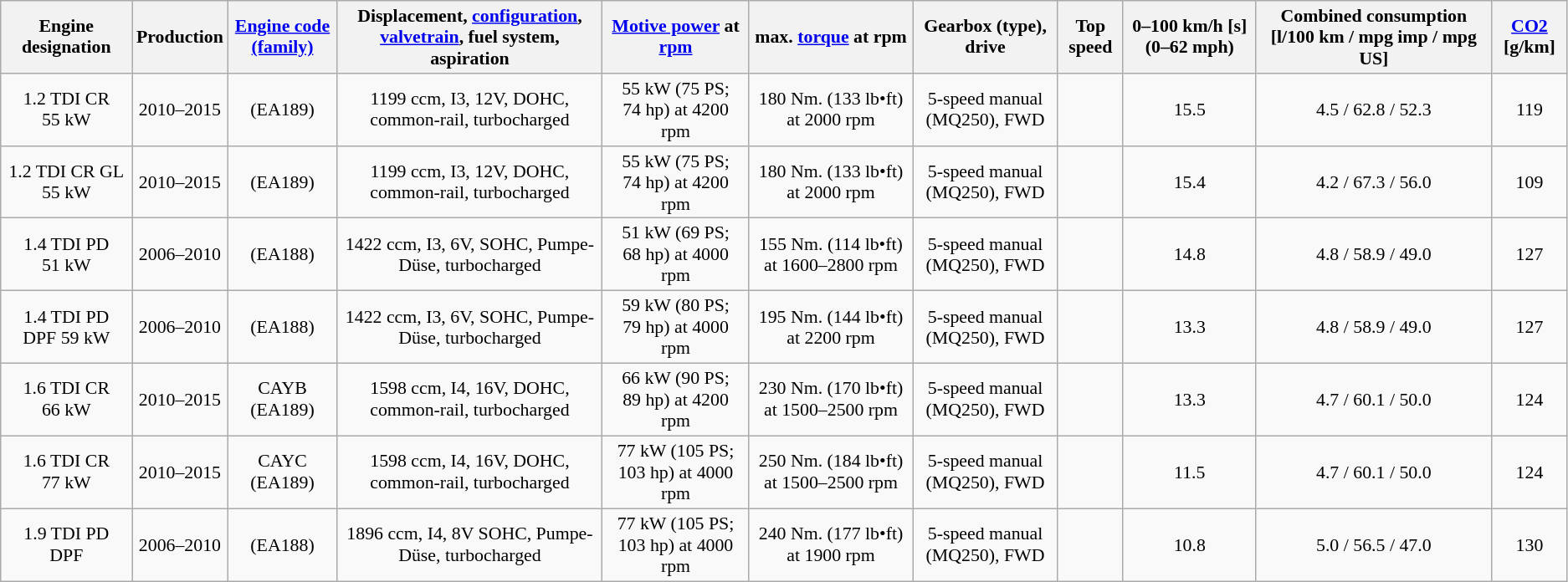<table class="wikitable" style="text-align:center; font-size:91%;">
<tr>
<th>Engine designation</th>
<th>Production</th>
<th><a href='#'>Engine code (family)</a></th>
<th>Displacement, <a href='#'>configuration</a>, <a href='#'>valvetrain</a>, fuel system, aspiration</th>
<th><a href='#'>Motive power</a> at <a href='#'>rpm</a></th>
<th>max. <a href='#'>torque</a> at rpm</th>
<th>Gearbox (type), drive</th>
<th>Top speed</th>
<th>0–100 km/h [s] (0–62 mph)</th>
<th>Combined consumption [l/100 km / mpg imp / mpg US]</th>
<th><a href='#'>CO2</a> [g/km]</th>
</tr>
<tr>
<td>1.2 TDI CR 55 kW</td>
<td>2010–2015</td>
<td>(EA189)</td>
<td>1199 ccm, I3, 12V, DOHC, common-rail, turbocharged</td>
<td>55 kW (75 PS; 74 hp) at 4200 rpm</td>
<td>180 Nm. (133 lb•ft) at 2000 rpm</td>
<td>5-speed manual (MQ250), FWD</td>
<td></td>
<td>15.5</td>
<td>4.5 / 62.8 / 52.3</td>
<td>119</td>
</tr>
<tr>
<td>1.2 TDI CR GL 55 kW</td>
<td>2010–2015</td>
<td>(EA189)</td>
<td>1199 ccm, I3, 12V, DOHC, common-rail, turbocharged</td>
<td>55 kW (75 PS; 74 hp) at 4200 rpm</td>
<td>180 Nm. (133 lb•ft) at 2000 rpm</td>
<td>5-speed manual (MQ250), FWD</td>
<td></td>
<td>15.4</td>
<td>4.2 / 67.3 / 56.0</td>
<td>109</td>
</tr>
<tr>
<td>1.4 TDI PD 51 kW</td>
<td>2006–2010</td>
<td>(EA188)</td>
<td>1422 ccm, I3, 6V, SOHC, Pumpe-Düse, turbocharged</td>
<td>51 kW (69 PS; 68 hp) at 4000 rpm</td>
<td>155 Nm. (114 lb•ft) at 1600–2800 rpm</td>
<td>5-speed manual (MQ250), FWD</td>
<td></td>
<td>14.8</td>
<td>4.8 / 58.9 / 49.0</td>
<td>127</td>
</tr>
<tr>
<td>1.4 TDI PD DPF 59 kW</td>
<td>2006–2010</td>
<td>(EA188)</td>
<td>1422 ccm, I3, 6V, SOHC, Pumpe-Düse, turbocharged</td>
<td>59 kW (80 PS; 79 hp) at 4000 rpm</td>
<td>195 Nm. (144 lb•ft) at 2200 rpm</td>
<td>5-speed manual (MQ250), FWD</td>
<td></td>
<td>13.3</td>
<td>4.8 / 58.9 / 49.0</td>
<td>127</td>
</tr>
<tr>
<td>1.6 TDI CR 66 kW</td>
<td>2010–2015</td>
<td>CAYB (EA189)</td>
<td>1598 ccm, I4, 16V, DOHC, common-rail, turbocharged</td>
<td>66 kW (90 PS; 89 hp) at 4200 rpm</td>
<td>230 Nm. (170 lb•ft) at 1500–2500 rpm</td>
<td>5-speed manual (MQ250), FWD</td>
<td></td>
<td>13.3</td>
<td>4.7 / 60.1 / 50.0</td>
<td>124</td>
</tr>
<tr>
<td>1.6 TDI CR 77 kW</td>
<td>2010–2015</td>
<td>CAYC (EA189)</td>
<td>1598 ccm, I4, 16V, DOHC, common-rail, turbocharged</td>
<td>77 kW (105 PS; 103 hp) at 4000 rpm</td>
<td>250 Nm. (184 lb•ft) at 1500–2500 rpm</td>
<td>5-speed manual (MQ250), FWD</td>
<td></td>
<td>11.5</td>
<td>4.7 / 60.1 / 50.0</td>
<td>124</td>
</tr>
<tr>
<td>1.9 TDI PD DPF</td>
<td>2006–2010</td>
<td>(EA188)</td>
<td>1896 ccm, I4, 8V SOHC, Pumpe-Düse, turbocharged</td>
<td>77 kW (105 PS; 103 hp) at 4000 rpm</td>
<td>240 Nm. (177 lb•ft) at 1900 rpm</td>
<td>5-speed manual (MQ250), FWD</td>
<td></td>
<td>10.8</td>
<td>5.0 / 56.5 / 47.0</td>
<td>130</td>
</tr>
</table>
